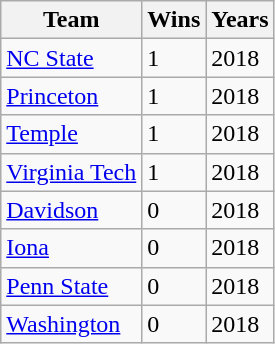<table class="wikitable">
<tr>
<th>Team</th>
<th>Wins</th>
<th>Years</th>
</tr>
<tr>
<td><a href='#'>NC State</a></td>
<td>1</td>
<td>2018</td>
</tr>
<tr>
<td><a href='#'>Princeton</a></td>
<td>1</td>
<td>2018</td>
</tr>
<tr>
<td><a href='#'>Temple</a></td>
<td>1</td>
<td>2018</td>
</tr>
<tr>
<td><a href='#'>Virginia Tech</a></td>
<td>1</td>
<td>2018</td>
</tr>
<tr>
<td><a href='#'>Davidson</a></td>
<td>0</td>
<td>2018</td>
</tr>
<tr>
<td><a href='#'>Iona</a></td>
<td>0</td>
<td>2018</td>
</tr>
<tr>
<td><a href='#'>Penn State</a></td>
<td>0</td>
<td>2018</td>
</tr>
<tr>
<td><a href='#'>Washington</a></td>
<td>0</td>
<td>2018</td>
</tr>
</table>
